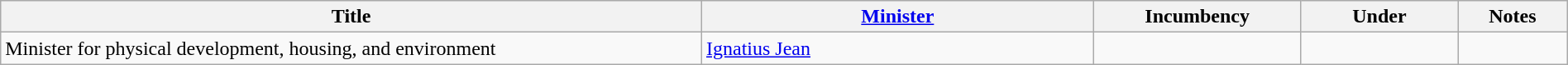<table class="wikitable" style="width:100%;">
<tr>
<th>Title</th>
<th style="width:25%;"><a href='#'>Minister</a></th>
<th style="width:160px;">Incumbency</th>
<th style="width:10%;">Under</th>
<th style="width:7%;">Notes</th>
</tr>
<tr>
<td>Minister for physical development, housing, and environment</td>
<td><a href='#'>Ignatius Jean</a></td>
<td></td>
<td></td>
<td></td>
</tr>
</table>
